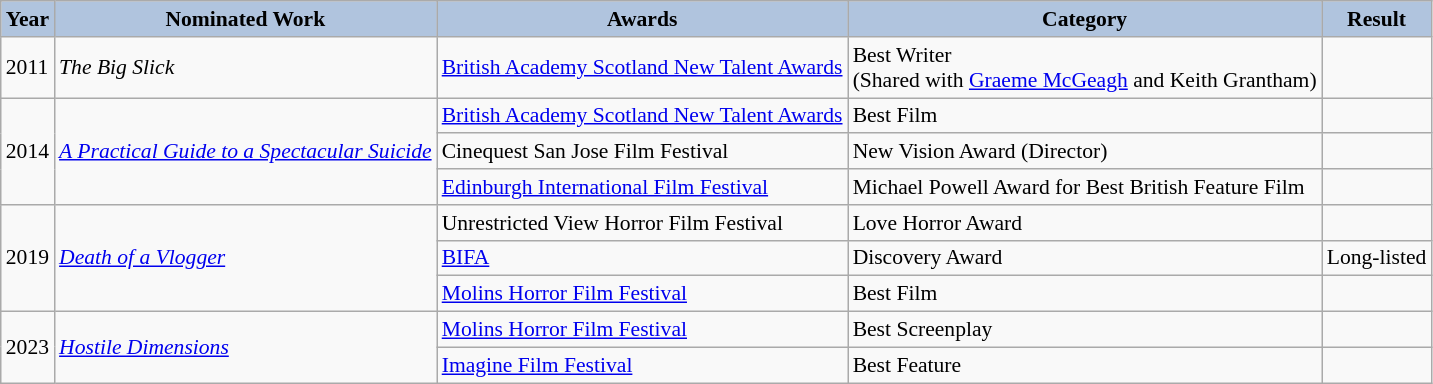<table class="wikitable" style="font-size:90%">
<tr style="text-align:center;">
<th style="background:#B0C4DE;">Year</th>
<th style="background:#B0C4DE;">Nominated Work</th>
<th style="background:#B0C4DE;">Awards</th>
<th style="background:#B0C4DE;">Category</th>
<th style="background:#B0C4DE;">Result</th>
</tr>
<tr>
<td>2011</td>
<td><em>The Big Slick</em></td>
<td><a href='#'>British Academy Scotland New Talent Awards</a></td>
<td>Best Writer<br>(Shared with <a href='#'>Graeme McGeagh</a> and Keith Grantham)</td>
<td></td>
</tr>
<tr>
<td rowspan=3>2014</td>
<td rowspan=3><em><a href='#'>A Practical Guide to a Spectacular Suicide</a></em></td>
<td><a href='#'>British Academy Scotland New Talent Awards</a></td>
<td>Best Film</td>
<td></td>
</tr>
<tr>
<td>Cinequest San Jose Film Festival</td>
<td>New Vision Award (Director)</td>
<td></td>
</tr>
<tr>
<td><a href='#'>Edinburgh International Film Festival</a></td>
<td>Michael Powell Award for Best British Feature Film</td>
<td></td>
</tr>
<tr>
<td rowspan="3">2019</td>
<td rowspan="3"><em><a href='#'>Death of a Vlogger</a></em></td>
<td>Unrestricted View Horror Film Festival</td>
<td>Love Horror Award</td>
<td></td>
</tr>
<tr>
<td><a href='#'>BIFA</a></td>
<td>Discovery Award</td>
<td>Long-listed</td>
</tr>
<tr>
<td><a href='#'>Molins Horror Film Festival</a></td>
<td>Best Film</td>
<td></td>
</tr>
<tr>
<td rowspan="2">2023</td>
<td rowspan="2"><em><a href='#'>Hostile Dimensions</a></em></td>
<td><a href='#'>Molins Horror Film Festival</a></td>
<td>Best Screenplay</td>
<td></td>
</tr>
<tr>
<td><a href='#'>Imagine Film Festival</a></td>
<td>Best Feature</td>
<td></td>
</tr>
</table>
